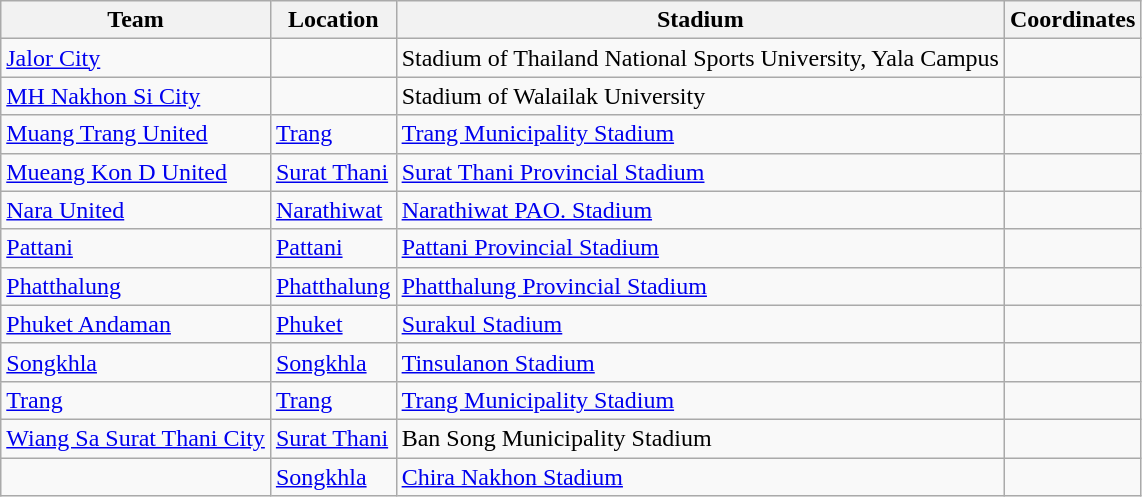<table class="wikitable sortable">
<tr>
<th>Team</th>
<th>Location</th>
<th>Stadium</th>
<th>Coordinates</th>
</tr>
<tr>
<td><a href='#'>Jalor City</a></td>
<td></td>
<td>Stadium of Thailand National Sports University, Yala Campus</td>
<td></td>
</tr>
<tr>
<td><a href='#'>MH Nakhon Si City</a></td>
<td></td>
<td>Stadium of Walailak University</td>
<td></td>
</tr>
<tr>
<td><a href='#'>Muang Trang United</a></td>
<td><a href='#'>Trang</a> </td>
<td><a href='#'>Trang Municipality Stadium</a></td>
<td></td>
</tr>
<tr>
<td><a href='#'>Mueang Kon D United</a></td>
<td><a href='#'>Surat Thani</a> </td>
<td><a href='#'>Surat Thani Provincial Stadium</a></td>
<td></td>
</tr>
<tr>
<td><a href='#'>Nara United</a></td>
<td><a href='#'>Narathiwat</a> </td>
<td><a href='#'>Narathiwat PAO. Stadium</a></td>
<td></td>
</tr>
<tr>
<td><a href='#'>Pattani</a></td>
<td><a href='#'>Pattani</a> </td>
<td><a href='#'>Pattani Provincial Stadium</a></td>
<td></td>
</tr>
<tr>
<td><a href='#'>Phatthalung</a></td>
<td><a href='#'>Phatthalung</a> </td>
<td><a href='#'>Phatthalung Provincial Stadium</a></td>
<td></td>
</tr>
<tr>
<td><a href='#'>Phuket Andaman</a></td>
<td><a href='#'>Phuket</a> </td>
<td><a href='#'>Surakul Stadium</a></td>
<td></td>
</tr>
<tr>
<td><a href='#'>Songkhla</a></td>
<td><a href='#'>Songkhla</a> </td>
<td><a href='#'>Tinsulanon Stadium</a></td>
<td></td>
</tr>
<tr>
<td><a href='#'>Trang</a></td>
<td><a href='#'>Trang</a> </td>
<td><a href='#'>Trang Municipality Stadium</a></td>
<td></td>
</tr>
<tr>
<td><a href='#'>Wiang Sa Surat Thani City</a></td>
<td><a href='#'>Surat Thani</a> </td>
<td>Ban Song Municipality Stadium</td>
<td></td>
</tr>
<tr>
<td></td>
<td><a href='#'>Songkhla</a> </td>
<td><a href='#'>Chira Nakhon Stadium</a></td>
<td></td>
</tr>
</table>
